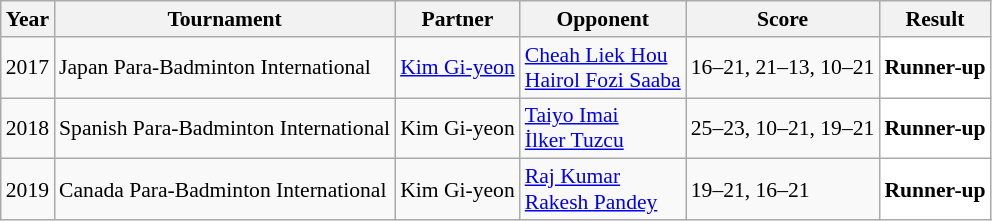<table class="sortable wikitable" style="font-size: 90%;">
<tr>
<th>Year</th>
<th>Tournament</th>
<th>Partner</th>
<th>Opponent</th>
<th>Score</th>
<th>Result</th>
</tr>
<tr>
<td align="center">2017</td>
<td align="left">Japan Para-Badminton International</td>
<td> <a href='#'>Kim Gi-yeon</a></td>
<td align="left"> <a href='#'>Cheah Liek Hou</a><br> <a href='#'>Hairol Fozi Saaba</a></td>
<td align="left">16–21, 21–13, 10–21</td>
<td style="text-align:left; background:white"> <strong>Runner-up</strong></td>
</tr>
<tr>
<td align="center">2018</td>
<td align="left">Spanish Para-Badminton International</td>
<td> Kim Gi-yeon</td>
<td align="left"> <a href='#'>Taiyo Imai</a><br> <a href='#'>İlker Tuzcu</a></td>
<td align="left">25–23, 10–21, 19–21</td>
<td style="text-align:left; background:white"> <strong>Runner-up</strong></td>
</tr>
<tr>
<td align="center">2019</td>
<td align="left">Canada Para-Badminton International</td>
<td> Kim Gi-yeon</td>
<td align="left"> <a href='#'>Raj Kumar</a><br> <a href='#'>Rakesh Pandey</a></td>
<td align="left">19–21, 16–21</td>
<td style="text-align:left; background:white"> <strong>Runner-up</strong></td>
</tr>
</table>
